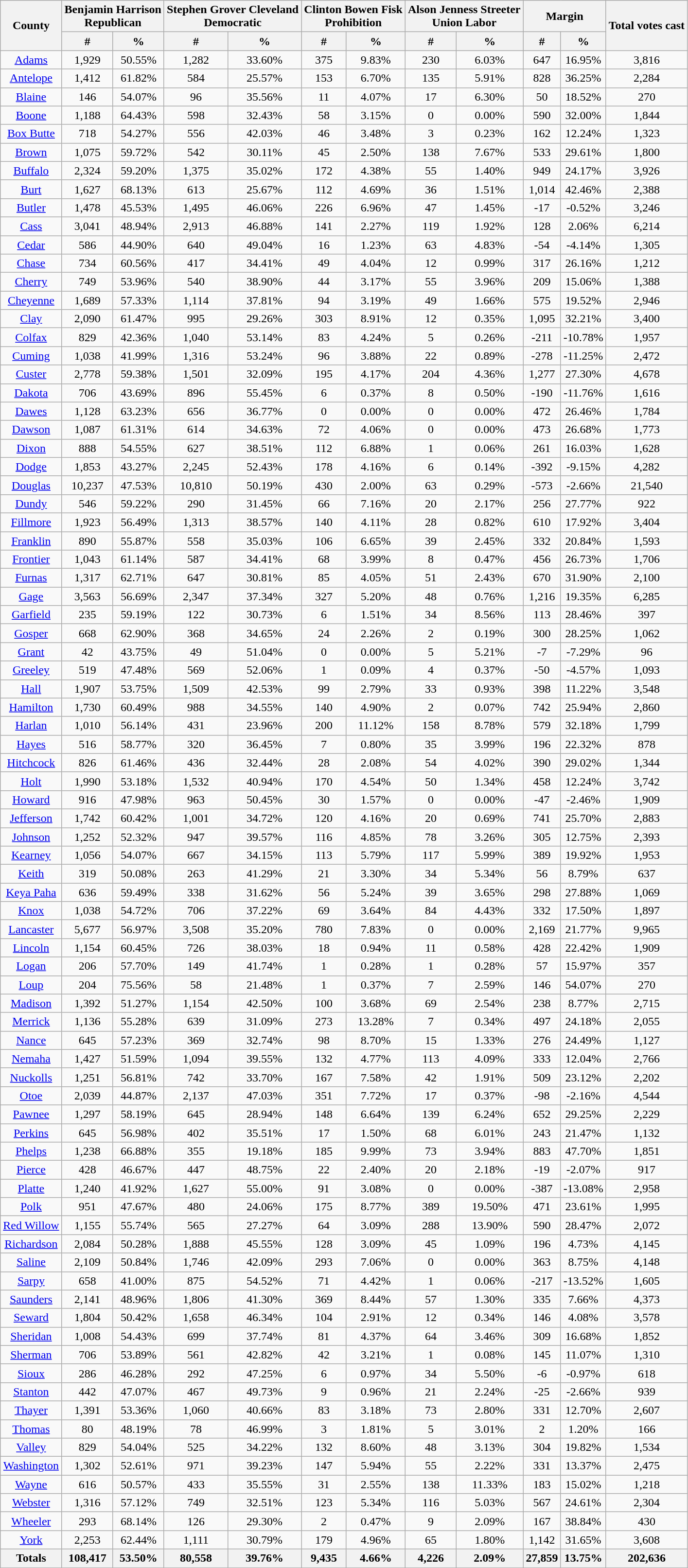<table class="wikitable sortable">
<tr>
<th rowspan="2">County</th>
<th colspan="2">Benjamin Harrison<br>Republican</th>
<th colspan="2">Stephen Grover Cleveland<br>Democratic</th>
<th colspan="2">Clinton Bowen Fisk<br>Prohibition</th>
<th colspan="2">Alson Jenness Streeter<br>Union Labor</th>
<th colspan="2">Margin</th>
<th rowspan="2">Total votes cast</th>
</tr>
<tr bgcolor="lightgrey">
<th data-sort-type="number">#</th>
<th data-sort-type="number">%</th>
<th data-sort-type="number">#</th>
<th data-sort-type="number">%</th>
<th data-sort-type="number">#</th>
<th data-sort-type="number">%</th>
<th data-sort-type="number">#</th>
<th data-sort-type="number">%</th>
<th data-sort-type="number">#</th>
<th data-sort-type="number">%</th>
</tr>
<tr style="text-align:center;">
<td><a href='#'>Adams</a></td>
<td>1,929</td>
<td>50.55%</td>
<td>1,282</td>
<td>33.60%</td>
<td>375</td>
<td>9.83%</td>
<td>230</td>
<td>6.03%</td>
<td>647</td>
<td>16.95%</td>
<td>3,816</td>
</tr>
<tr style="text-align:center;">
<td><a href='#'>Antelope</a></td>
<td>1,412</td>
<td>61.82%</td>
<td>584</td>
<td>25.57%</td>
<td>153</td>
<td>6.70%</td>
<td>135</td>
<td>5.91%</td>
<td>828</td>
<td>36.25%</td>
<td>2,284</td>
</tr>
<tr style="text-align:center;">
<td><a href='#'>Blaine</a></td>
<td>146</td>
<td>54.07%</td>
<td>96</td>
<td>35.56%</td>
<td>11</td>
<td>4.07%</td>
<td>17</td>
<td>6.30%</td>
<td>50</td>
<td>18.52%</td>
<td>270</td>
</tr>
<tr style="text-align:center;">
<td><a href='#'>Boone</a></td>
<td>1,188</td>
<td>64.43%</td>
<td>598</td>
<td>32.43%</td>
<td>58</td>
<td>3.15%</td>
<td>0</td>
<td>0.00%</td>
<td>590</td>
<td>32.00%</td>
<td>1,844</td>
</tr>
<tr style="text-align:center;">
<td><a href='#'>Box Butte</a></td>
<td>718</td>
<td>54.27%</td>
<td>556</td>
<td>42.03%</td>
<td>46</td>
<td>3.48%</td>
<td>3</td>
<td>0.23%</td>
<td>162</td>
<td>12.24%</td>
<td>1,323</td>
</tr>
<tr style="text-align:center;">
<td><a href='#'>Brown</a></td>
<td>1,075</td>
<td>59.72%</td>
<td>542</td>
<td>30.11%</td>
<td>45</td>
<td>2.50%</td>
<td>138</td>
<td>7.67%</td>
<td>533</td>
<td>29.61%</td>
<td>1,800</td>
</tr>
<tr style="text-align:center;">
<td><a href='#'>Buffalo</a></td>
<td>2,324</td>
<td>59.20%</td>
<td>1,375</td>
<td>35.02%</td>
<td>172</td>
<td>4.38%</td>
<td>55</td>
<td>1.40%</td>
<td>949</td>
<td>24.17%</td>
<td>3,926</td>
</tr>
<tr style="text-align:center;">
<td><a href='#'>Burt</a></td>
<td>1,627</td>
<td>68.13%</td>
<td>613</td>
<td>25.67%</td>
<td>112</td>
<td>4.69%</td>
<td>36</td>
<td>1.51%</td>
<td>1,014</td>
<td>42.46%</td>
<td>2,388</td>
</tr>
<tr style="text-align:center;">
<td><a href='#'>Butler</a></td>
<td>1,478</td>
<td>45.53%</td>
<td>1,495</td>
<td>46.06%</td>
<td>226</td>
<td>6.96%</td>
<td>47</td>
<td>1.45%</td>
<td>-17</td>
<td>-0.52%</td>
<td>3,246</td>
</tr>
<tr style="text-align:center;">
<td><a href='#'>Cass</a></td>
<td>3,041</td>
<td>48.94%</td>
<td>2,913</td>
<td>46.88%</td>
<td>141</td>
<td>2.27%</td>
<td>119</td>
<td>1.92%</td>
<td>128</td>
<td>2.06%</td>
<td>6,214</td>
</tr>
<tr style="text-align:center;">
<td><a href='#'>Cedar</a></td>
<td>586</td>
<td>44.90%</td>
<td>640</td>
<td>49.04%</td>
<td>16</td>
<td>1.23%</td>
<td>63</td>
<td>4.83%</td>
<td>-54</td>
<td>-4.14%</td>
<td>1,305</td>
</tr>
<tr style="text-align:center;">
<td><a href='#'>Chase</a></td>
<td>734</td>
<td>60.56%</td>
<td>417</td>
<td>34.41%</td>
<td>49</td>
<td>4.04%</td>
<td>12</td>
<td>0.99%</td>
<td>317</td>
<td>26.16%</td>
<td>1,212</td>
</tr>
<tr style="text-align:center;">
<td><a href='#'>Cherry</a></td>
<td>749</td>
<td>53.96%</td>
<td>540</td>
<td>38.90%</td>
<td>44</td>
<td>3.17%</td>
<td>55</td>
<td>3.96%</td>
<td>209</td>
<td>15.06%</td>
<td>1,388</td>
</tr>
<tr style="text-align:center;">
<td><a href='#'>Cheyenne</a></td>
<td>1,689</td>
<td>57.33%</td>
<td>1,114</td>
<td>37.81%</td>
<td>94</td>
<td>3.19%</td>
<td>49</td>
<td>1.66%</td>
<td>575</td>
<td>19.52%</td>
<td>2,946</td>
</tr>
<tr style="text-align:center;">
<td><a href='#'>Clay</a></td>
<td>2,090</td>
<td>61.47%</td>
<td>995</td>
<td>29.26%</td>
<td>303</td>
<td>8.91%</td>
<td>12</td>
<td>0.35%</td>
<td>1,095</td>
<td>32.21%</td>
<td>3,400</td>
</tr>
<tr style="text-align:center;">
<td><a href='#'>Colfax</a></td>
<td>829</td>
<td>42.36%</td>
<td>1,040</td>
<td>53.14%</td>
<td>83</td>
<td>4.24%</td>
<td>5</td>
<td>0.26%</td>
<td>-211</td>
<td>-10.78%</td>
<td>1,957</td>
</tr>
<tr style="text-align:center;">
<td><a href='#'>Cuming</a></td>
<td>1,038</td>
<td>41.99%</td>
<td>1,316</td>
<td>53.24%</td>
<td>96</td>
<td>3.88%</td>
<td>22</td>
<td>0.89%</td>
<td>-278</td>
<td>-11.25%</td>
<td>2,472</td>
</tr>
<tr style="text-align:center;">
<td><a href='#'>Custer</a></td>
<td>2,778</td>
<td>59.38%</td>
<td>1,501</td>
<td>32.09%</td>
<td>195</td>
<td>4.17%</td>
<td>204</td>
<td>4.36%</td>
<td>1,277</td>
<td>27.30%</td>
<td>4,678</td>
</tr>
<tr style="text-align:center;">
<td><a href='#'>Dakota</a></td>
<td>706</td>
<td>43.69%</td>
<td>896</td>
<td>55.45%</td>
<td>6</td>
<td>0.37%</td>
<td>8</td>
<td>0.50%</td>
<td>-190</td>
<td>-11.76%</td>
<td>1,616</td>
</tr>
<tr style="text-align:center;">
<td><a href='#'>Dawes</a></td>
<td>1,128</td>
<td>63.23%</td>
<td>656</td>
<td>36.77%</td>
<td>0</td>
<td>0.00%</td>
<td>0</td>
<td>0.00%</td>
<td>472</td>
<td>26.46%</td>
<td>1,784</td>
</tr>
<tr style="text-align:center;">
<td><a href='#'>Dawson</a></td>
<td>1,087</td>
<td>61.31%</td>
<td>614</td>
<td>34.63%</td>
<td>72</td>
<td>4.06%</td>
<td>0</td>
<td>0.00%</td>
<td>473</td>
<td>26.68%</td>
<td>1,773</td>
</tr>
<tr style="text-align:center;">
<td><a href='#'>Dixon</a></td>
<td>888</td>
<td>54.55%</td>
<td>627</td>
<td>38.51%</td>
<td>112</td>
<td>6.88%</td>
<td>1</td>
<td>0.06%</td>
<td>261</td>
<td>16.03%</td>
<td>1,628</td>
</tr>
<tr style="text-align:center;">
<td><a href='#'>Dodge</a></td>
<td>1,853</td>
<td>43.27%</td>
<td>2,245</td>
<td>52.43%</td>
<td>178</td>
<td>4.16%</td>
<td>6</td>
<td>0.14%</td>
<td>-392</td>
<td>-9.15%</td>
<td>4,282</td>
</tr>
<tr style="text-align:center;">
<td><a href='#'>Douglas</a></td>
<td>10,237</td>
<td>47.53%</td>
<td>10,810</td>
<td>50.19%</td>
<td>430</td>
<td>2.00%</td>
<td>63</td>
<td>0.29%</td>
<td>-573</td>
<td>-2.66%</td>
<td>21,540</td>
</tr>
<tr style="text-align:center;">
<td><a href='#'>Dundy</a></td>
<td>546</td>
<td>59.22%</td>
<td>290</td>
<td>31.45%</td>
<td>66</td>
<td>7.16%</td>
<td>20</td>
<td>2.17%</td>
<td>256</td>
<td>27.77%</td>
<td>922</td>
</tr>
<tr style="text-align:center;">
<td><a href='#'>Fillmore</a></td>
<td>1,923</td>
<td>56.49%</td>
<td>1,313</td>
<td>38.57%</td>
<td>140</td>
<td>4.11%</td>
<td>28</td>
<td>0.82%</td>
<td>610</td>
<td>17.92%</td>
<td>3,404</td>
</tr>
<tr style="text-align:center;">
<td><a href='#'>Franklin</a></td>
<td>890</td>
<td>55.87%</td>
<td>558</td>
<td>35.03%</td>
<td>106</td>
<td>6.65%</td>
<td>39</td>
<td>2.45%</td>
<td>332</td>
<td>20.84%</td>
<td>1,593</td>
</tr>
<tr style="text-align:center;">
<td><a href='#'>Frontier</a></td>
<td>1,043</td>
<td>61.14%</td>
<td>587</td>
<td>34.41%</td>
<td>68</td>
<td>3.99%</td>
<td>8</td>
<td>0.47%</td>
<td>456</td>
<td>26.73%</td>
<td>1,706</td>
</tr>
<tr style="text-align:center;">
<td><a href='#'>Furnas</a></td>
<td>1,317</td>
<td>62.71%</td>
<td>647</td>
<td>30.81%</td>
<td>85</td>
<td>4.05%</td>
<td>51</td>
<td>2.43%</td>
<td>670</td>
<td>31.90%</td>
<td>2,100</td>
</tr>
<tr style="text-align:center;">
<td><a href='#'>Gage</a></td>
<td>3,563</td>
<td>56.69%</td>
<td>2,347</td>
<td>37.34%</td>
<td>327</td>
<td>5.20%</td>
<td>48</td>
<td>0.76%</td>
<td>1,216</td>
<td>19.35%</td>
<td>6,285</td>
</tr>
<tr style="text-align:center;">
<td><a href='#'>Garfield</a></td>
<td>235</td>
<td>59.19%</td>
<td>122</td>
<td>30.73%</td>
<td>6</td>
<td>1.51%</td>
<td>34</td>
<td>8.56%</td>
<td>113</td>
<td>28.46%</td>
<td>397</td>
</tr>
<tr style="text-align:center;">
<td><a href='#'>Gosper</a></td>
<td>668</td>
<td>62.90%</td>
<td>368</td>
<td>34.65%</td>
<td>24</td>
<td>2.26%</td>
<td>2</td>
<td>0.19%</td>
<td>300</td>
<td>28.25%</td>
<td>1,062</td>
</tr>
<tr style="text-align:center;">
<td><a href='#'>Grant</a></td>
<td>42</td>
<td>43.75%</td>
<td>49</td>
<td>51.04%</td>
<td>0</td>
<td>0.00%</td>
<td>5</td>
<td>5.21%</td>
<td>-7</td>
<td>-7.29%</td>
<td>96</td>
</tr>
<tr style="text-align:center;">
<td><a href='#'>Greeley</a></td>
<td>519</td>
<td>47.48%</td>
<td>569</td>
<td>52.06%</td>
<td>1</td>
<td>0.09%</td>
<td>4</td>
<td>0.37%</td>
<td>-50</td>
<td>-4.57%</td>
<td>1,093</td>
</tr>
<tr style="text-align:center;">
<td><a href='#'>Hall</a></td>
<td>1,907</td>
<td>53.75%</td>
<td>1,509</td>
<td>42.53%</td>
<td>99</td>
<td>2.79%</td>
<td>33</td>
<td>0.93%</td>
<td>398</td>
<td>11.22%</td>
<td>3,548</td>
</tr>
<tr style="text-align:center;">
<td><a href='#'>Hamilton</a></td>
<td>1,730</td>
<td>60.49%</td>
<td>988</td>
<td>34.55%</td>
<td>140</td>
<td>4.90%</td>
<td>2</td>
<td>0.07%</td>
<td>742</td>
<td>25.94%</td>
<td>2,860</td>
</tr>
<tr style="text-align:center;">
<td><a href='#'>Harlan</a></td>
<td>1,010</td>
<td>56.14%</td>
<td>431</td>
<td>23.96%</td>
<td>200</td>
<td>11.12%</td>
<td>158</td>
<td>8.78%</td>
<td>579</td>
<td>32.18%</td>
<td>1,799</td>
</tr>
<tr style="text-align:center;">
<td><a href='#'>Hayes</a></td>
<td>516</td>
<td>58.77%</td>
<td>320</td>
<td>36.45%</td>
<td>7</td>
<td>0.80%</td>
<td>35</td>
<td>3.99%</td>
<td>196</td>
<td>22.32%</td>
<td>878</td>
</tr>
<tr style="text-align:center;">
<td><a href='#'>Hitchcock</a></td>
<td>826</td>
<td>61.46%</td>
<td>436</td>
<td>32.44%</td>
<td>28</td>
<td>2.08%</td>
<td>54</td>
<td>4.02%</td>
<td>390</td>
<td>29.02%</td>
<td>1,344</td>
</tr>
<tr style="text-align:center;">
<td><a href='#'>Holt</a></td>
<td>1,990</td>
<td>53.18%</td>
<td>1,532</td>
<td>40.94%</td>
<td>170</td>
<td>4.54%</td>
<td>50</td>
<td>1.34%</td>
<td>458</td>
<td>12.24%</td>
<td>3,742</td>
</tr>
<tr style="text-align:center;">
<td><a href='#'>Howard</a></td>
<td>916</td>
<td>47.98%</td>
<td>963</td>
<td>50.45%</td>
<td>30</td>
<td>1.57%</td>
<td>0</td>
<td>0.00%</td>
<td>-47</td>
<td>-2.46%</td>
<td>1,909</td>
</tr>
<tr style="text-align:center;">
<td><a href='#'>Jefferson</a></td>
<td>1,742</td>
<td>60.42%</td>
<td>1,001</td>
<td>34.72%</td>
<td>120</td>
<td>4.16%</td>
<td>20</td>
<td>0.69%</td>
<td>741</td>
<td>25.70%</td>
<td>2,883</td>
</tr>
<tr style="text-align:center;">
<td><a href='#'>Johnson</a></td>
<td>1,252</td>
<td>52.32%</td>
<td>947</td>
<td>39.57%</td>
<td>116</td>
<td>4.85%</td>
<td>78</td>
<td>3.26%</td>
<td>305</td>
<td>12.75%</td>
<td>2,393</td>
</tr>
<tr style="text-align:center;">
<td><a href='#'>Kearney</a></td>
<td>1,056</td>
<td>54.07%</td>
<td>667</td>
<td>34.15%</td>
<td>113</td>
<td>5.79%</td>
<td>117</td>
<td>5.99%</td>
<td>389</td>
<td>19.92%</td>
<td>1,953</td>
</tr>
<tr style="text-align:center;">
<td><a href='#'>Keith</a></td>
<td>319</td>
<td>50.08%</td>
<td>263</td>
<td>41.29%</td>
<td>21</td>
<td>3.30%</td>
<td>34</td>
<td>5.34%</td>
<td>56</td>
<td>8.79%</td>
<td>637</td>
</tr>
<tr style="text-align:center;">
<td><a href='#'>Keya Paha</a></td>
<td>636</td>
<td>59.49%</td>
<td>338</td>
<td>31.62%</td>
<td>56</td>
<td>5.24%</td>
<td>39</td>
<td>3.65%</td>
<td>298</td>
<td>27.88%</td>
<td>1,069</td>
</tr>
<tr style="text-align:center;">
<td><a href='#'>Knox</a></td>
<td>1,038</td>
<td>54.72%</td>
<td>706</td>
<td>37.22%</td>
<td>69</td>
<td>3.64%</td>
<td>84</td>
<td>4.43%</td>
<td>332</td>
<td>17.50%</td>
<td>1,897</td>
</tr>
<tr style="text-align:center;">
<td><a href='#'>Lancaster</a></td>
<td>5,677</td>
<td>56.97%</td>
<td>3,508</td>
<td>35.20%</td>
<td>780</td>
<td>7.83%</td>
<td>0</td>
<td>0.00%</td>
<td>2,169</td>
<td>21.77%</td>
<td>9,965</td>
</tr>
<tr style="text-align:center;">
<td><a href='#'>Lincoln</a></td>
<td>1,154</td>
<td>60.45%</td>
<td>726</td>
<td>38.03%</td>
<td>18</td>
<td>0.94%</td>
<td>11</td>
<td>0.58%</td>
<td>428</td>
<td>22.42%</td>
<td>1,909</td>
</tr>
<tr style="text-align:center;">
<td><a href='#'>Logan</a></td>
<td>206</td>
<td>57.70%</td>
<td>149</td>
<td>41.74%</td>
<td>1</td>
<td>0.28%</td>
<td>1</td>
<td>0.28%</td>
<td>57</td>
<td>15.97%</td>
<td>357</td>
</tr>
<tr style="text-align:center;">
<td><a href='#'>Loup</a></td>
<td>204</td>
<td>75.56%</td>
<td>58</td>
<td>21.48%</td>
<td>1</td>
<td>0.37%</td>
<td>7</td>
<td>2.59%</td>
<td>146</td>
<td>54.07%</td>
<td>270</td>
</tr>
<tr style="text-align:center;">
<td><a href='#'>Madison</a></td>
<td>1,392</td>
<td>51.27%</td>
<td>1,154</td>
<td>42.50%</td>
<td>100</td>
<td>3.68%</td>
<td>69</td>
<td>2.54%</td>
<td>238</td>
<td>8.77%</td>
<td>2,715</td>
</tr>
<tr style="text-align:center;">
<td><a href='#'>Merrick</a></td>
<td>1,136</td>
<td>55.28%</td>
<td>639</td>
<td>31.09%</td>
<td>273</td>
<td>13.28%</td>
<td>7</td>
<td>0.34%</td>
<td>497</td>
<td>24.18%</td>
<td>2,055</td>
</tr>
<tr style="text-align:center;">
<td><a href='#'>Nance</a></td>
<td>645</td>
<td>57.23%</td>
<td>369</td>
<td>32.74%</td>
<td>98</td>
<td>8.70%</td>
<td>15</td>
<td>1.33%</td>
<td>276</td>
<td>24.49%</td>
<td>1,127</td>
</tr>
<tr style="text-align:center;">
<td><a href='#'>Nemaha</a></td>
<td>1,427</td>
<td>51.59%</td>
<td>1,094</td>
<td>39.55%</td>
<td>132</td>
<td>4.77%</td>
<td>113</td>
<td>4.09%</td>
<td>333</td>
<td>12.04%</td>
<td>2,766</td>
</tr>
<tr style="text-align:center;">
<td><a href='#'>Nuckolls</a></td>
<td>1,251</td>
<td>56.81%</td>
<td>742</td>
<td>33.70%</td>
<td>167</td>
<td>7.58%</td>
<td>42</td>
<td>1.91%</td>
<td>509</td>
<td>23.12%</td>
<td>2,202</td>
</tr>
<tr style="text-align:center;">
<td><a href='#'>Otoe</a></td>
<td>2,039</td>
<td>44.87%</td>
<td>2,137</td>
<td>47.03%</td>
<td>351</td>
<td>7.72%</td>
<td>17</td>
<td>0.37%</td>
<td>-98</td>
<td>-2.16%</td>
<td>4,544</td>
</tr>
<tr style="text-align:center;">
<td><a href='#'>Pawnee</a></td>
<td>1,297</td>
<td>58.19%</td>
<td>645</td>
<td>28.94%</td>
<td>148</td>
<td>6.64%</td>
<td>139</td>
<td>6.24%</td>
<td>652</td>
<td>29.25%</td>
<td>2,229</td>
</tr>
<tr style="text-align:center;">
<td><a href='#'>Perkins</a></td>
<td>645</td>
<td>56.98%</td>
<td>402</td>
<td>35.51%</td>
<td>17</td>
<td>1.50%</td>
<td>68</td>
<td>6.01%</td>
<td>243</td>
<td>21.47%</td>
<td>1,132</td>
</tr>
<tr style="text-align:center;">
<td><a href='#'>Phelps</a></td>
<td>1,238</td>
<td>66.88%</td>
<td>355</td>
<td>19.18%</td>
<td>185</td>
<td>9.99%</td>
<td>73</td>
<td>3.94%</td>
<td>883</td>
<td>47.70%</td>
<td>1,851</td>
</tr>
<tr style="text-align:center;">
<td><a href='#'>Pierce</a></td>
<td>428</td>
<td>46.67%</td>
<td>447</td>
<td>48.75%</td>
<td>22</td>
<td>2.40%</td>
<td>20</td>
<td>2.18%</td>
<td>-19</td>
<td>-2.07%</td>
<td>917</td>
</tr>
<tr style="text-align:center;">
<td><a href='#'>Platte</a></td>
<td>1,240</td>
<td>41.92%</td>
<td>1,627</td>
<td>55.00%</td>
<td>91</td>
<td>3.08%</td>
<td>0</td>
<td>0.00%</td>
<td>-387</td>
<td>-13.08%</td>
<td>2,958</td>
</tr>
<tr style="text-align:center;">
<td><a href='#'>Polk</a></td>
<td>951</td>
<td>47.67%</td>
<td>480</td>
<td>24.06%</td>
<td>175</td>
<td>8.77%</td>
<td>389</td>
<td>19.50%</td>
<td>471</td>
<td>23.61%</td>
<td>1,995</td>
</tr>
<tr style="text-align:center;">
<td><a href='#'>Red Willow</a></td>
<td>1,155</td>
<td>55.74%</td>
<td>565</td>
<td>27.27%</td>
<td>64</td>
<td>3.09%</td>
<td>288</td>
<td>13.90%</td>
<td>590</td>
<td>28.47%</td>
<td>2,072</td>
</tr>
<tr style="text-align:center;">
<td><a href='#'>Richardson</a></td>
<td>2,084</td>
<td>50.28%</td>
<td>1,888</td>
<td>45.55%</td>
<td>128</td>
<td>3.09%</td>
<td>45</td>
<td>1.09%</td>
<td>196</td>
<td>4.73%</td>
<td>4,145</td>
</tr>
<tr style="text-align:center;">
<td><a href='#'>Saline</a></td>
<td>2,109</td>
<td>50.84%</td>
<td>1,746</td>
<td>42.09%</td>
<td>293</td>
<td>7.06%</td>
<td>0</td>
<td>0.00%</td>
<td>363</td>
<td>8.75%</td>
<td>4,148</td>
</tr>
<tr style="text-align:center;">
<td><a href='#'>Sarpy</a></td>
<td>658</td>
<td>41.00%</td>
<td>875</td>
<td>54.52%</td>
<td>71</td>
<td>4.42%</td>
<td>1</td>
<td>0.06%</td>
<td>-217</td>
<td>-13.52%</td>
<td>1,605</td>
</tr>
<tr style="text-align:center;">
<td><a href='#'>Saunders</a></td>
<td>2,141</td>
<td>48.96%</td>
<td>1,806</td>
<td>41.30%</td>
<td>369</td>
<td>8.44%</td>
<td>57</td>
<td>1.30%</td>
<td>335</td>
<td>7.66%</td>
<td>4,373</td>
</tr>
<tr style="text-align:center;">
<td><a href='#'>Seward</a></td>
<td>1,804</td>
<td>50.42%</td>
<td>1,658</td>
<td>46.34%</td>
<td>104</td>
<td>2.91%</td>
<td>12</td>
<td>0.34%</td>
<td>146</td>
<td>4.08%</td>
<td>3,578</td>
</tr>
<tr style="text-align:center;">
<td><a href='#'>Sheridan</a></td>
<td>1,008</td>
<td>54.43%</td>
<td>699</td>
<td>37.74%</td>
<td>81</td>
<td>4.37%</td>
<td>64</td>
<td>3.46%</td>
<td>309</td>
<td>16.68%</td>
<td>1,852</td>
</tr>
<tr style="text-align:center;">
<td><a href='#'>Sherman</a></td>
<td>706</td>
<td>53.89%</td>
<td>561</td>
<td>42.82%</td>
<td>42</td>
<td>3.21%</td>
<td>1</td>
<td>0.08%</td>
<td>145</td>
<td>11.07%</td>
<td>1,310</td>
</tr>
<tr style="text-align:center;">
<td><a href='#'>Sioux</a></td>
<td>286</td>
<td>46.28%</td>
<td>292</td>
<td>47.25%</td>
<td>6</td>
<td>0.97%</td>
<td>34</td>
<td>5.50%</td>
<td>-6</td>
<td>-0.97%</td>
<td>618</td>
</tr>
<tr style="text-align:center;">
<td><a href='#'>Stanton</a></td>
<td>442</td>
<td>47.07%</td>
<td>467</td>
<td>49.73%</td>
<td>9</td>
<td>0.96%</td>
<td>21</td>
<td>2.24%</td>
<td>-25</td>
<td>-2.66%</td>
<td>939</td>
</tr>
<tr style="text-align:center;">
<td><a href='#'>Thayer</a></td>
<td>1,391</td>
<td>53.36%</td>
<td>1,060</td>
<td>40.66%</td>
<td>83</td>
<td>3.18%</td>
<td>73</td>
<td>2.80%</td>
<td>331</td>
<td>12.70%</td>
<td>2,607</td>
</tr>
<tr style="text-align:center;">
<td><a href='#'>Thomas</a></td>
<td>80</td>
<td>48.19%</td>
<td>78</td>
<td>46.99%</td>
<td>3</td>
<td>1.81%</td>
<td>5</td>
<td>3.01%</td>
<td>2</td>
<td>1.20%</td>
<td>166</td>
</tr>
<tr style="text-align:center;">
<td><a href='#'>Valley</a></td>
<td>829</td>
<td>54.04%</td>
<td>525</td>
<td>34.22%</td>
<td>132</td>
<td>8.60%</td>
<td>48</td>
<td>3.13%</td>
<td>304</td>
<td>19.82%</td>
<td>1,534</td>
</tr>
<tr style="text-align:center;">
<td><a href='#'>Washington</a></td>
<td>1,302</td>
<td>52.61%</td>
<td>971</td>
<td>39.23%</td>
<td>147</td>
<td>5.94%</td>
<td>55</td>
<td>2.22%</td>
<td>331</td>
<td>13.37%</td>
<td>2,475</td>
</tr>
<tr style="text-align:center;">
<td><a href='#'>Wayne</a></td>
<td>616</td>
<td>50.57%</td>
<td>433</td>
<td>35.55%</td>
<td>31</td>
<td>2.55%</td>
<td>138</td>
<td>11.33%</td>
<td>183</td>
<td>15.02%</td>
<td>1,218</td>
</tr>
<tr style="text-align:center;">
<td><a href='#'>Webster</a></td>
<td>1,316</td>
<td>57.12%</td>
<td>749</td>
<td>32.51%</td>
<td>123</td>
<td>5.34%</td>
<td>116</td>
<td>5.03%</td>
<td>567</td>
<td>24.61%</td>
<td>2,304</td>
</tr>
<tr style="text-align:center;">
<td><a href='#'>Wheeler</a></td>
<td>293</td>
<td>68.14%</td>
<td>126</td>
<td>29.30%</td>
<td>2</td>
<td>0.47%</td>
<td>9</td>
<td>2.09%</td>
<td>167</td>
<td>38.84%</td>
<td>430</td>
</tr>
<tr style="text-align:center;">
<td><a href='#'>York</a></td>
<td>2,253</td>
<td>62.44%</td>
<td>1,111</td>
<td>30.79%</td>
<td>179</td>
<td>4.96%</td>
<td>65</td>
<td>1.80%</td>
<td>1,142</td>
<td>31.65%</td>
<td>3,608</td>
</tr>
<tr style="text-align:center;">
<th>Totals</th>
<th>108,417</th>
<th>53.50%</th>
<th>80,558</th>
<th>39.76%</th>
<th>9,435</th>
<th>4.66%</th>
<th>4,226</th>
<th>2.09%</th>
<th>27,859</th>
<th>13.75%</th>
<th>202,636</th>
</tr>
</table>
